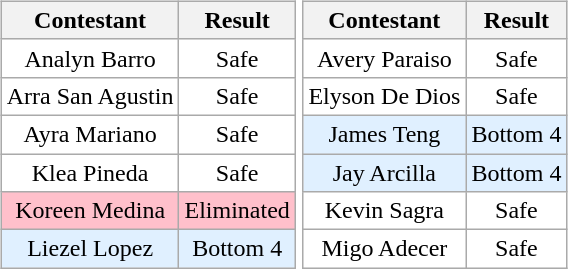<table>
<tr>
<td><br><table class="wikitable sortable nowrap" style="margin:auto; text-align:center">
<tr>
<th scope="col">Contestant</th>
<th scope="col">Result</th>
</tr>
<tr>
<td bgcolor=#FFFFFF>Analyn Barro</td>
<td bgcolor=#FFFFFF>Safe</td>
</tr>
<tr>
<td bgcolor=#FFFFFF>Arra San Agustin</td>
<td bgcolor=#FFFFFF>Safe</td>
</tr>
<tr>
<td bgcolor=#FFFFFF>Ayra Mariano</td>
<td bgcolor=#FFFFFF>Safe</td>
</tr>
<tr>
<td bgcolor=#FFFFFF>Klea Pineda</td>
<td bgcolor=#FFFFFF>Safe</td>
</tr>
<tr>
<td bgcolor=pink>Koreen Medina</td>
<td bgcolor=pink>Eliminated</td>
</tr>
<tr>
<td bgcolor=#e0f0ff>Liezel Lopez</td>
<td bgcolor=#e0f0ff>Bottom 4</td>
</tr>
</table>
</td>
<td><br><table class="wikitable sortable nowrap" style="margin:auto; text-align:center">
<tr>
<th scope="col">Contestant</th>
<th scope="col">Result</th>
</tr>
<tr>
<td bgcolor=#FFFFFF>Avery Paraiso</td>
<td bgcolor=#FFFFFF>Safe</td>
</tr>
<tr>
<td bgcolor=#FFFFFF>Elyson De Dios</td>
<td bgcolor=#FFFFFF>Safe</td>
</tr>
<tr>
<td bgcolor=#e0f0ff>James Teng</td>
<td bgcolor=#e0f0ff>Bottom 4</td>
</tr>
<tr>
<td bgcolor=#e0f0ff>Jay Arcilla</td>
<td bgcolor=#e0f0ff>Bottom 4</td>
</tr>
<tr>
<td bgcolor=#FFFFFF>Kevin Sagra</td>
<td bgcolor=#FFFFFF>Safe</td>
</tr>
<tr>
<td bgcolor=#FFFFFF>Migo Adecer</td>
<td bgcolor=#FFFFFF>Safe</td>
</tr>
</table>
</td>
</tr>
</table>
